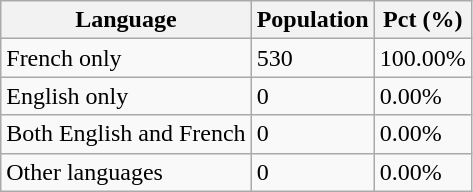<table class="wikitable">
<tr>
<th>Language</th>
<th>Population</th>
<th>Pct (%)</th>
</tr>
<tr>
<td>French only</td>
<td>530</td>
<td>100.00%</td>
</tr>
<tr>
<td>English only</td>
<td>0</td>
<td>0.00%</td>
</tr>
<tr>
<td>Both English and French</td>
<td>0</td>
<td>0.00%</td>
</tr>
<tr>
<td>Other languages</td>
<td>0</td>
<td>0.00%</td>
</tr>
</table>
